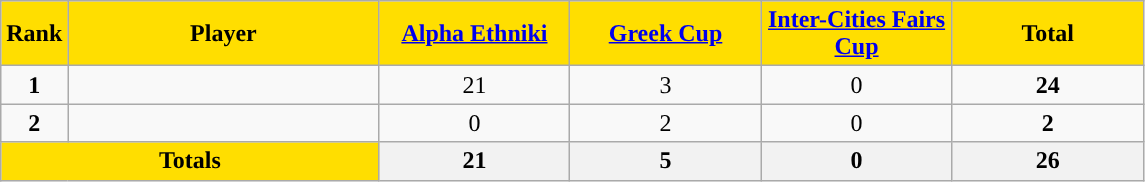<table class="wikitable sortable" style="text-align:center">
<tr>
<th style="background:#FFDE00">Rank</th>
<th width=200 style="background:#FFDE00">Player</th>
<th width=120 style="background:#FFDE00"><a href='#'>Alpha Ethniki</a></th>
<th width=120 style="background:#FFDE00"><a href='#'>Greek Cup</a></th>
<th width=120 style="background:#FFDE00"><a href='#'>Inter-Cities Fairs Cup</a></th>
<th width=120 style="background:#FFDE00">Total</th>
</tr>
<tr>
<td><strong>1</strong></td>
<td align=left></td>
<td>21</td>
<td>3</td>
<td>0</td>
<td><strong>24</strong></td>
</tr>
<tr>
<td><strong>2</strong></td>
<td align=left></td>
<td>0</td>
<td>2</td>
<td>0</td>
<td><strong>2</strong></td>
</tr>
<tr class="sortbottom">
<th colspan=2 style="background:#FFDE00"><strong>Totals</strong></th>
<th><strong>21</strong></th>
<th><strong> 5</strong></th>
<th><strong> 0</strong></th>
<th><strong>26</strong></th>
</tr>
</table>
